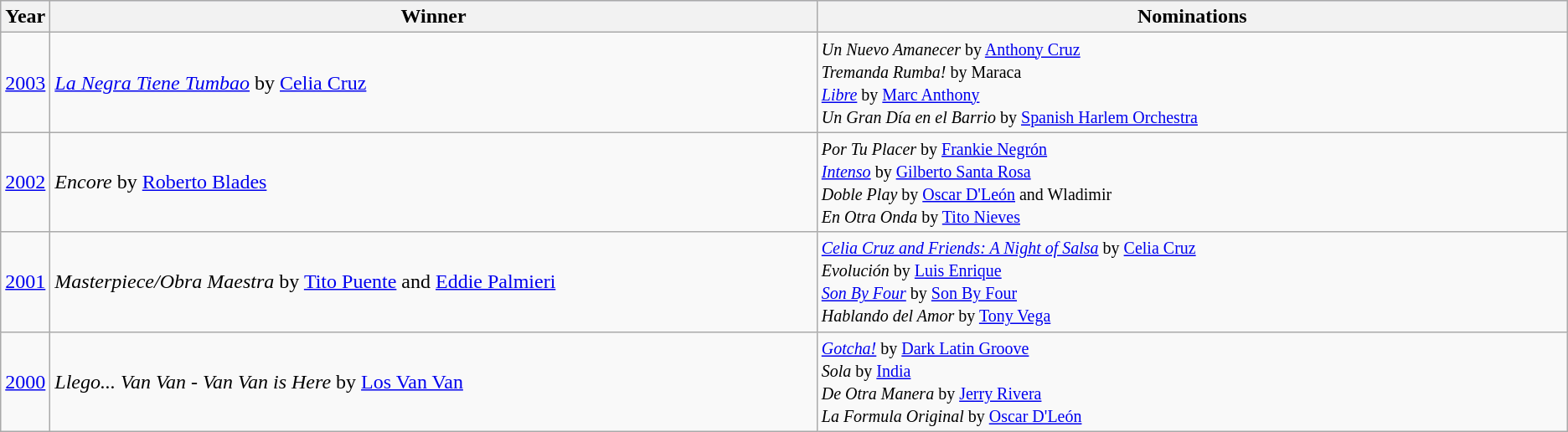<table class=wikitable>
<tr align=center bgcolor=lavender>
<th width=1%>Year</th>
<th width=50%>Winner</th>
<th width=49%>Nominations</th>
</tr>
<tr>
<td><a href='#'>2003</a></td>
<td><em><a href='#'>La Negra Tiene Tumbao</a></em> by <a href='#'>Celia Cruz</a></td>
<td><small><em>Un Nuevo Amanecer</em> by <a href='#'>Anthony Cruz</a><br><em>Tremanda Rumba!</em> by Maraca<br><em><a href='#'>Libre</a></em> by <a href='#'>Marc Anthony</a><br><em>Un Gran Día en el Barrio</em> by <a href='#'>Spanish Harlem Orchestra</a></small></td>
</tr>
<tr>
<td><a href='#'>2002</a></td>
<td><em>Encore</em> by <a href='#'>Roberto Blades</a></td>
<td><small><em>Por Tu Placer</em> by <a href='#'>Frankie Negrón</a><br><em><a href='#'>Intenso</a></em> by <a href='#'>Gilberto Santa Rosa</a><br><em>Doble Play</em> by <a href='#'>Oscar D'León</a> and Wladimir<br><em>En Otra Onda</em> by <a href='#'>Tito Nieves</a></small></td>
</tr>
<tr>
<td><a href='#'>2001</a></td>
<td><em>Masterpiece/Obra Maestra</em> by <a href='#'>Tito Puente</a> and <a href='#'>Eddie Palmieri</a></td>
<td><small><em><a href='#'>Celia Cruz and Friends: A Night of Salsa</a></em> by <a href='#'>Celia Cruz</a><br><em>Evolución</em> by <a href='#'>Luis Enrique</a><br><em><a href='#'>Son By Four</a></em> by <a href='#'>Son By Four</a><br><em>Hablando del Amor</em> by <a href='#'>Tony Vega</a></small></td>
</tr>
<tr>
<td><a href='#'>2000</a></td>
<td><em>Llego... Van Van - Van Van is Here</em> by <a href='#'>Los Van Van</a></td>
<td><small><em><a href='#'>Gotcha!</a></em> by <a href='#'>Dark Latin Groove</a><br><em>Sola</em> by <a href='#'>India</a><br><em>De Otra Manera</em> by <a href='#'>Jerry Rivera</a><br><em>La Formula Original</em> by <a href='#'>Oscar D'León</a></small></td>
</tr>
</table>
